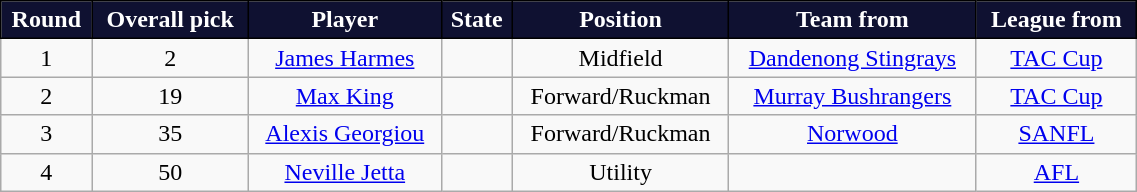<table class="wikitable" style="text-align:center; font-size:100%; width:60%;">
<tr style="color:#ffffff;">
<th style="background:#0F1131; border: solid black 1px;">Round</th>
<th style="background:#0F1131; border: solid black 1px;">Overall pick</th>
<th style="background:#0F1131; border: solid black 1px;">Player</th>
<th style="background:#0F1131; border: solid black 1px;">State</th>
<th style="background:#0F1131; border: solid black 1px;">Position</th>
<th style="background:#0F1131; border: solid black 1px;">Team from</th>
<th style="background:#0F1131; border: solid black 1px;">League from</th>
</tr>
<tr>
<td>1</td>
<td>2</td>
<td><a href='#'>James Harmes</a></td>
<td></td>
<td>Midfield</td>
<td><a href='#'>Dandenong Stingrays</a></td>
<td><a href='#'>TAC Cup</a></td>
</tr>
<tr>
<td>2</td>
<td>19</td>
<td><a href='#'>Max King</a></td>
<td></td>
<td>Forward/Ruckman</td>
<td><a href='#'>Murray Bushrangers</a></td>
<td><a href='#'>TAC Cup</a></td>
</tr>
<tr>
<td>3</td>
<td>35</td>
<td><a href='#'>Alexis Georgiou</a></td>
<td></td>
<td>Forward/Ruckman</td>
<td><a href='#'>Norwood</a></td>
<td><a href='#'>SANFL</a></td>
</tr>
<tr>
<td>4</td>
<td>50</td>
<td><a href='#'>Neville Jetta</a></td>
<td></td>
<td>Utility</td>
<td></td>
<td><a href='#'>AFL</a></td>
</tr>
</table>
